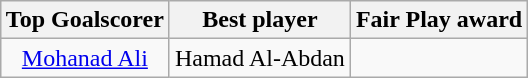<table class="wikitable" style="text-align: center; margin: 0 auto;">
<tr>
<th>Top Goalscorer</th>
<th>Best player</th>
<th>Fair Play award</th>
</tr>
<tr>
<td> <a href='#'>Mohanad Ali</a></td>
<td> Hamad Al-Abdan</td>
<td></td>
</tr>
</table>
